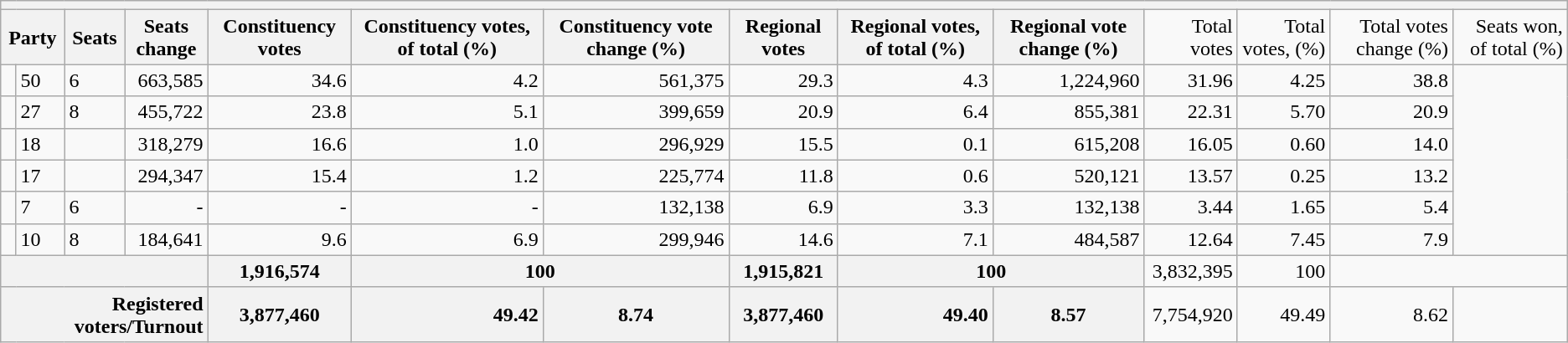<table class="wikitable" style="text-align:right;">
<tr>
<th colspan="14"></th>
</tr>
<tr>
<th colspan="2" rowspan="1">Party</th>
<th>Seats</th>
<th>Seats <br>change</th>
<th>Constituency votes</th>
<th>Constituency votes, of total (%)</th>
<th>Constituency vote change (%)</th>
<th>Regional votes</th>
<th>Regional votes, of total (%)</th>
<th>Regional vote change (%)</th>
<td>Total votes</td>
<td>Total votes, (%)</td>
<td>Total votes change (%)</td>
<td>Seats won, of total (%)</td>
</tr>
<tr>
<td></td>
<td rowspan="1" style="text-align: left;" scope="row">50</td>
<td rowspan="1" style="text-align: left;" scope="row">6</td>
<td>663,585</td>
<td>34.6</td>
<td>4.2</td>
<td>561,375</td>
<td>29.3</td>
<td>4.3</td>
<td>1,224,960</td>
<td>31.96</td>
<td>4.25</td>
<td>38.8</td>
</tr>
<tr>
<td></td>
<td rowspan="1" style="text-align: left;" scope="row">27</td>
<td rowspan="1" style="text-align: left;" scope="row">8</td>
<td>455,722</td>
<td>23.8</td>
<td>5.1</td>
<td>399,659</td>
<td>20.9</td>
<td>6.4</td>
<td>855,381</td>
<td>22.31</td>
<td>5.70</td>
<td>20.9</td>
</tr>
<tr>
<td></td>
<td rowspan="1" style="text-align: left;" scope="row">18</td>
<td rowspan="1" style="text-align: left;" scope="row"></td>
<td>318,279</td>
<td>16.6</td>
<td>1.0</td>
<td>296,929</td>
<td>15.5</td>
<td>0.1</td>
<td>615,208</td>
<td>16.05</td>
<td>0.60</td>
<td>14.0</td>
</tr>
<tr>
<td></td>
<td rowspan="1" style="text-align: left;" scope="row">17</td>
<td rowspan="1" style="text-align: left;" scope="row"></td>
<td>294,347</td>
<td>15.4</td>
<td>1.2</td>
<td>225,774</td>
<td>11.8</td>
<td>0.6</td>
<td>520,121</td>
<td>13.57</td>
<td>0.25</td>
<td>13.2</td>
</tr>
<tr>
<td></td>
<td rowspan="1" style="text-align: left;" scope="row">7</td>
<td rowspan="1" style="text-align: left;" scope="row">6</td>
<td>-</td>
<td>-</td>
<td>-</td>
<td>132,138</td>
<td>6.9</td>
<td>3.3</td>
<td>132,138</td>
<td>3.44</td>
<td>1.65</td>
<td>5.4</td>
</tr>
<tr>
<td></td>
<td style="text-align: left;" scope="row">10</td>
<td rowspan="1" style="text-align: left;" scope="row">8</td>
<td>184,641</td>
<td>9.6</td>
<td>6.9</td>
<td>299,946</td>
<td>14.6</td>
<td>7.1</td>
<td>484,587</td>
<td>12.64</td>
<td>7.45</td>
<td>7.9</td>
</tr>
<tr class="unsorted">
<th colspan="4" style="text-align:right;"></th>
<th>1,916,574</th>
<th colspan="2">100</th>
<th>1,915,821</th>
<th colspan="2">100</th>
<td>3,832,395</td>
<td>100</td>
<td colspan="2"></td>
</tr>
<tr class="unsorted">
<th colspan="4" style="text-align:right;">Registered voters/Turnout</th>
<th>3,877,460</th>
<th style="text-align:right;">49.42</th>
<th>8.74</th>
<th>3,877,460</th>
<th style="text-align:right;">49.40</th>
<th>8.57</th>
<td>7,754,920</td>
<td style="text-align:right;">49.49</td>
<td>8.62</td>
<td></td>
</tr>
</table>
